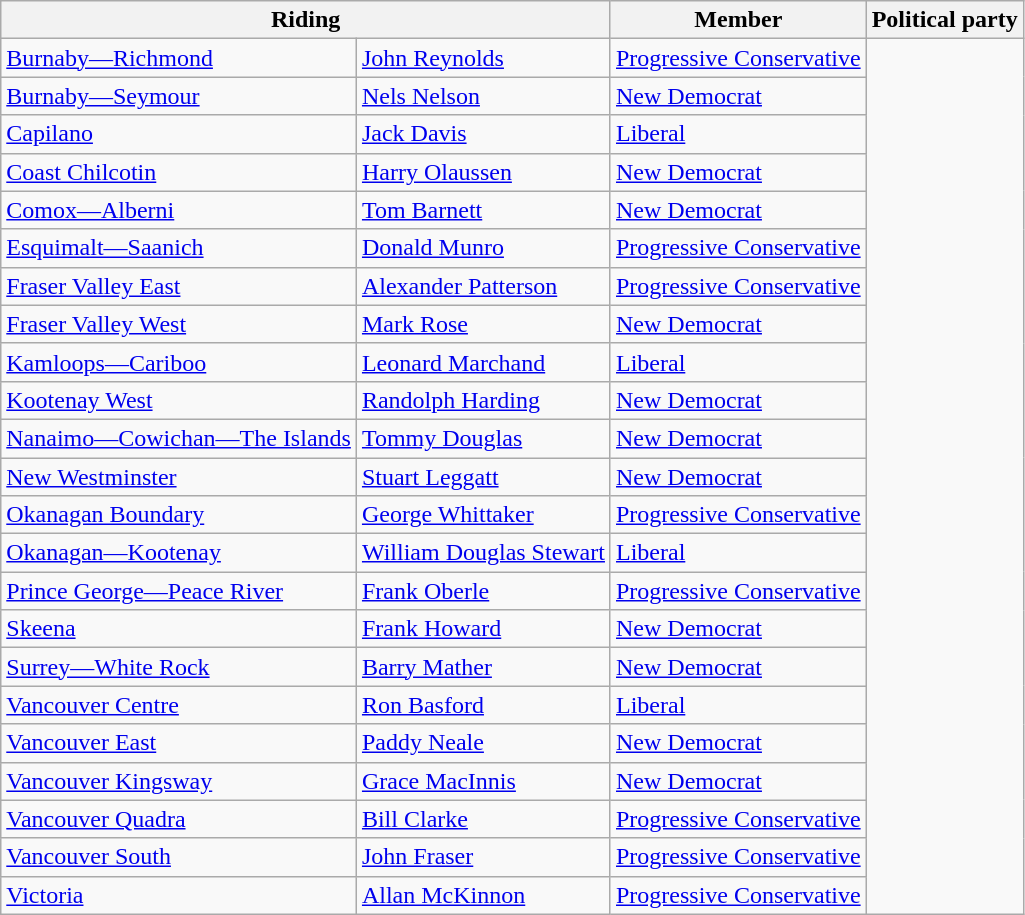<table class="wikitable">
<tr>
<th colspan=2>Riding</th>
<th>Member</th>
<th>Political party</th>
</tr>
<tr>
<td><a href='#'>Burnaby—Richmond</a></td>
<td><a href='#'>John Reynolds</a></td>
<td><a href='#'>Progressive Conservative</a></td>
</tr>
<tr>
<td><a href='#'>Burnaby—Seymour</a></td>
<td><a href='#'>Nels Nelson</a></td>
<td><a href='#'>New Democrat</a></td>
</tr>
<tr>
<td><a href='#'>Capilano</a></td>
<td><a href='#'>Jack Davis</a></td>
<td><a href='#'>Liberal</a></td>
</tr>
<tr>
<td><a href='#'>Coast Chilcotin</a></td>
<td><a href='#'>Harry Olaussen</a></td>
<td><a href='#'>New Democrat</a></td>
</tr>
<tr>
<td><a href='#'>Comox—Alberni</a></td>
<td><a href='#'>Tom Barnett</a></td>
<td><a href='#'>New Democrat</a></td>
</tr>
<tr>
<td><a href='#'>Esquimalt—Saanich</a></td>
<td><a href='#'>Donald Munro</a></td>
<td><a href='#'>Progressive Conservative</a></td>
</tr>
<tr>
<td><a href='#'>Fraser Valley East</a></td>
<td><a href='#'>Alexander Patterson</a></td>
<td><a href='#'>Progressive Conservative</a></td>
</tr>
<tr>
<td><a href='#'>Fraser Valley West</a></td>
<td><a href='#'>Mark Rose</a></td>
<td><a href='#'>New Democrat</a></td>
</tr>
<tr>
<td><a href='#'>Kamloops—Cariboo</a></td>
<td><a href='#'>Leonard Marchand</a></td>
<td><a href='#'>Liberal</a></td>
</tr>
<tr>
<td><a href='#'>Kootenay West</a></td>
<td><a href='#'>Randolph Harding</a></td>
<td><a href='#'>New Democrat</a></td>
</tr>
<tr>
<td><a href='#'>Nanaimo—Cowichan—The Islands</a></td>
<td><a href='#'>Tommy Douglas</a></td>
<td><a href='#'>New Democrat</a></td>
</tr>
<tr>
<td><a href='#'>New Westminster</a></td>
<td><a href='#'>Stuart Leggatt</a></td>
<td><a href='#'>New Democrat</a></td>
</tr>
<tr>
<td><a href='#'>Okanagan Boundary</a></td>
<td><a href='#'>George Whittaker</a></td>
<td><a href='#'>Progressive Conservative</a></td>
</tr>
<tr>
<td><a href='#'>Okanagan—Kootenay</a></td>
<td><a href='#'>William Douglas Stewart</a></td>
<td><a href='#'>Liberal</a></td>
</tr>
<tr>
<td><a href='#'>Prince George—Peace River</a></td>
<td><a href='#'>Frank Oberle</a></td>
<td><a href='#'>Progressive Conservative</a></td>
</tr>
<tr>
<td><a href='#'>Skeena</a></td>
<td><a href='#'>Frank Howard</a></td>
<td><a href='#'>New Democrat</a></td>
</tr>
<tr>
<td><a href='#'>Surrey—White Rock</a></td>
<td><a href='#'>Barry Mather</a></td>
<td><a href='#'>New Democrat</a></td>
</tr>
<tr>
<td><a href='#'>Vancouver Centre</a></td>
<td><a href='#'>Ron Basford</a></td>
<td><a href='#'>Liberal</a></td>
</tr>
<tr>
<td><a href='#'>Vancouver East</a></td>
<td><a href='#'>Paddy Neale</a></td>
<td><a href='#'>New Democrat</a></td>
</tr>
<tr>
<td><a href='#'>Vancouver Kingsway</a></td>
<td><a href='#'>Grace MacInnis</a></td>
<td><a href='#'>New Democrat</a></td>
</tr>
<tr>
<td><a href='#'>Vancouver Quadra</a></td>
<td><a href='#'>Bill Clarke</a></td>
<td><a href='#'>Progressive Conservative</a></td>
</tr>
<tr>
<td><a href='#'>Vancouver South</a></td>
<td><a href='#'>John Fraser</a></td>
<td><a href='#'>Progressive Conservative</a></td>
</tr>
<tr>
<td><a href='#'>Victoria</a></td>
<td><a href='#'>Allan McKinnon</a></td>
<td><a href='#'>Progressive Conservative</a></td>
</tr>
</table>
